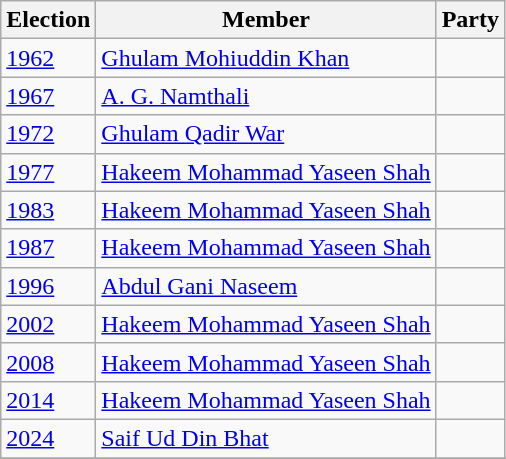<table class="wikitable sortable">
<tr>
<th>Election</th>
<th>Member</th>
<th colspan=2>Party</th>
</tr>
<tr>
<td><a href='#'>1962</a></td>
<td><a href='#'>Ghulam Mohiuddin Khan</a></td>
<td></td>
</tr>
<tr>
<td><a href='#'>1967</a></td>
<td><a href='#'>A. G. Namthali</a></td>
<td></td>
</tr>
<tr>
<td><a href='#'>1972</a></td>
<td><a href='#'>Ghulam Qadir War</a></td>
</tr>
<tr>
<td><a href='#'>1977</a></td>
<td><a href='#'>Hakeem Mohammad Yaseen Shah</a></td>
<td></td>
</tr>
<tr>
<td><a href='#'>1983</a></td>
<td><a href='#'>Hakeem Mohammad Yaseen Shah</a></td>
</tr>
<tr>
<td><a href='#'>1987</a></td>
<td><a href='#'>Hakeem Mohammad Yaseen Shah</a></td>
<td></td>
</tr>
<tr>
<td><a href='#'>1996</a></td>
<td><a href='#'>Abdul Gani Naseem</a></td>
<td></td>
</tr>
<tr>
<td><a href='#'>2002</a></td>
<td><a href='#'>Hakeem Mohammad Yaseen Shah</a></td>
</tr>
<tr>
<td><a href='#'>2008</a></td>
<td><a href='#'>Hakeem Mohammad Yaseen Shah</a></td>
<td></td>
</tr>
<tr>
<td><a href='#'>2014</a></td>
<td><a href='#'>Hakeem Mohammad Yaseen Shah</a></td>
</tr>
<tr>
<td><a href='#'>2024</a></td>
<td><a href='#'>Saif Ud Din Bhat</a></td>
<td></td>
</tr>
<tr>
</tr>
</table>
